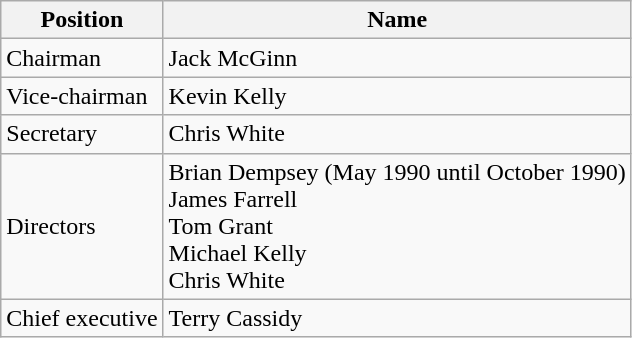<table class="wikitable">
<tr>
<th>Position</th>
<th>Name</th>
</tr>
<tr>
<td>Chairman</td>
<td>Jack McGinn</td>
</tr>
<tr>
<td>Vice-chairman</td>
<td>Kevin Kelly</td>
</tr>
<tr>
<td>Secretary</td>
<td>Chris White</td>
</tr>
<tr>
<td>Directors</td>
<td>Brian Dempsey (May 1990 until October 1990)<br>James Farrell<br>Tom Grant<br>Michael Kelly<br>Chris White</td>
</tr>
<tr>
<td>Chief executive</td>
<td>Terry Cassidy</td>
</tr>
</table>
